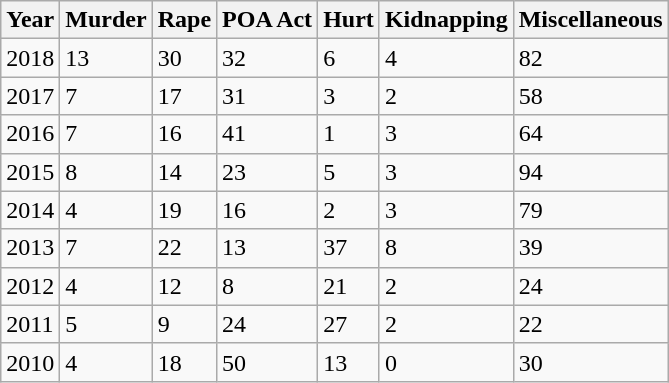<table class="wikitable sortable">
<tr>
<th>Year</th>
<th>Murder</th>
<th>Rape</th>
<th>POA Act</th>
<th>Hurt</th>
<th>Kidnapping</th>
<th>Miscellaneous</th>
</tr>
<tr>
<td>2018</td>
<td>13</td>
<td>30</td>
<td>32</td>
<td>6</td>
<td>4</td>
<td>82</td>
</tr>
<tr>
<td>2017</td>
<td>7</td>
<td>17</td>
<td>31</td>
<td>3</td>
<td>2</td>
<td>58</td>
</tr>
<tr>
<td>2016</td>
<td>7</td>
<td>16</td>
<td>41</td>
<td>1</td>
<td>3</td>
<td>64</td>
</tr>
<tr>
<td>2015</td>
<td>8</td>
<td>14</td>
<td>23</td>
<td>5</td>
<td>3</td>
<td>94</td>
</tr>
<tr>
<td>2014</td>
<td>4</td>
<td>19</td>
<td>16</td>
<td>2</td>
<td>3</td>
<td>79</td>
</tr>
<tr>
<td>2013</td>
<td>7</td>
<td>22</td>
<td>13</td>
<td>37</td>
<td>8</td>
<td>39</td>
</tr>
<tr>
<td>2012</td>
<td>4</td>
<td>12</td>
<td>8</td>
<td>21</td>
<td>2</td>
<td>24</td>
</tr>
<tr>
<td>2011</td>
<td>5</td>
<td>9</td>
<td>24</td>
<td>27</td>
<td>2</td>
<td>22</td>
</tr>
<tr>
<td>2010</td>
<td>4</td>
<td>18</td>
<td>50</td>
<td>13</td>
<td>0</td>
<td>30</td>
</tr>
</table>
